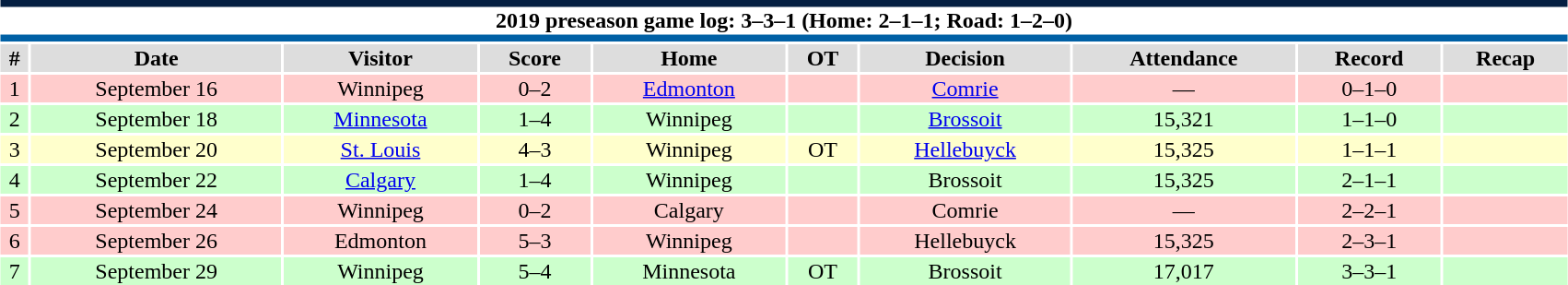<table class="toccolours collapsible collapsed" style="width:90%; clear:both; margin:1.5em auto; text-align:center;">
<tr>
<th colspan="10" style="background:#FFFFFF; border-top:#041E41 5px solid; border-bottom:#0060A5 5px solid;">2019 preseason game log: 3–3–1 (Home: 2–1–1; Road: 1–2–0)</th>
</tr>
<tr style="background:#ddd;">
<th>#</th>
<th>Date</th>
<th>Visitor</th>
<th>Score</th>
<th>Home</th>
<th>OT</th>
<th>Decision</th>
<th>Attendance</th>
<th>Record</th>
<th>Recap</th>
</tr>
<tr style="background:#fcc;">
<td>1</td>
<td>September 16</td>
<td>Winnipeg</td>
<td>0–2</td>
<td><a href='#'>Edmonton</a></td>
<td></td>
<td><a href='#'>Comrie</a></td>
<td>—</td>
<td>0–1–0</td>
<td></td>
</tr>
<tr style="background:#cfc;">
<td>2</td>
<td>September 18</td>
<td><a href='#'>Minnesota</a></td>
<td>1–4</td>
<td>Winnipeg</td>
<td></td>
<td><a href='#'>Brossoit</a></td>
<td>15,321</td>
<td>1–1–0</td>
<td></td>
</tr>
<tr style="background:#ffc;">
<td>3</td>
<td>September 20</td>
<td><a href='#'>St. Louis</a></td>
<td>4–3</td>
<td>Winnipeg</td>
<td>OT</td>
<td><a href='#'>Hellebuyck</a></td>
<td>15,325</td>
<td>1–1–1</td>
<td></td>
</tr>
<tr style="background:#cfc;">
<td>4</td>
<td>September 22</td>
<td><a href='#'>Calgary</a></td>
<td>1–4</td>
<td>Winnipeg</td>
<td></td>
<td>Brossoit</td>
<td>15,325</td>
<td>2–1–1</td>
<td></td>
</tr>
<tr style="background:#fcc;">
<td>5</td>
<td>September 24</td>
<td>Winnipeg</td>
<td>0–2</td>
<td>Calgary</td>
<td></td>
<td>Comrie</td>
<td>—</td>
<td>2–2–1</td>
<td></td>
</tr>
<tr style="background:#fcc;">
<td>6</td>
<td>September 26</td>
<td>Edmonton</td>
<td>5–3</td>
<td>Winnipeg</td>
<td></td>
<td>Hellebuyck</td>
<td>15,325</td>
<td>2–3–1</td>
<td></td>
</tr>
<tr style="background:#cfc;">
<td>7</td>
<td>September 29</td>
<td>Winnipeg</td>
<td>5–4</td>
<td>Minnesota</td>
<td>OT</td>
<td>Brossoit</td>
<td>17,017</td>
<td>3–3–1</td>
<td></td>
</tr>
</table>
